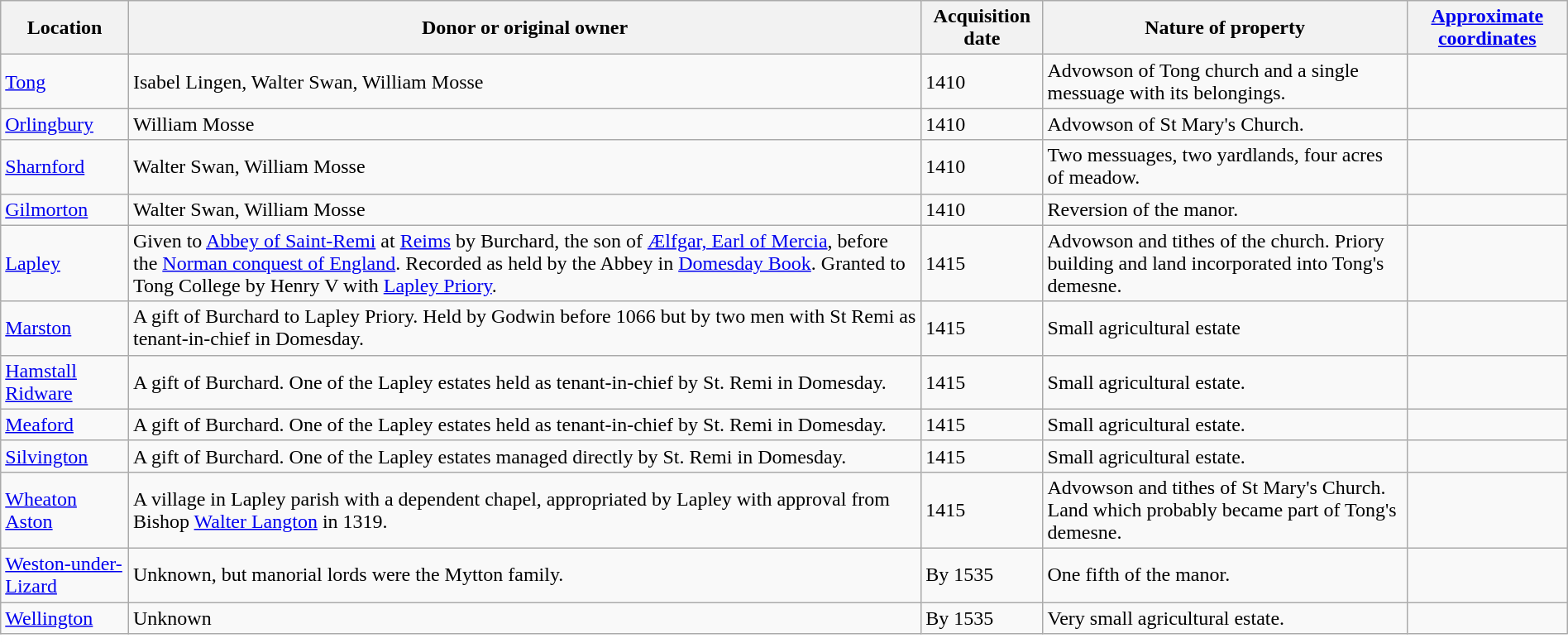<table class="wikitable mw-collapsible mw-collapsed" style="width:100%">
<tr>
<th>Location</th>
<th>Donor or original owner</th>
<th>Acquisition date</th>
<th>Nature of property</th>
<th><a href='#'>Approximate coordinates</a></th>
</tr>
<tr>
<td><a href='#'>Tong</a></td>
<td>Isabel Lingen, Walter Swan, William Mosse</td>
<td>1410</td>
<td>Advowson of Tong church and a single messuage with its belongings.</td>
<td></td>
</tr>
<tr>
<td><a href='#'>Orlingbury</a></td>
<td>William Mosse</td>
<td>1410</td>
<td>Advowson of St Mary's Church.</td>
<td></td>
</tr>
<tr>
<td><a href='#'>Sharnford</a></td>
<td>Walter Swan, William Mosse</td>
<td>1410</td>
<td>Two messuages, two yardlands, four acres of meadow.</td>
<td></td>
</tr>
<tr>
<td><a href='#'>Gilmorton</a></td>
<td>Walter Swan, William Mosse</td>
<td>1410</td>
<td>Reversion of the manor.</td>
<td></td>
</tr>
<tr>
<td><a href='#'>Lapley</a></td>
<td>Given to <a href='#'>Abbey of Saint-Remi</a> at <a href='#'>Reims</a> by Burchard, the son of <a href='#'>Ælfgar, Earl of Mercia</a>, before the <a href='#'>Norman conquest of England</a>. Recorded as held by the Abbey in <a href='#'>Domesday Book</a>. Granted to Tong College by Henry V with <a href='#'>Lapley Priory</a>.</td>
<td>1415</td>
<td>Advowson and tithes of the church. Priory building and land incorporated into Tong's demesne.</td>
<td></td>
</tr>
<tr>
<td><a href='#'>Marston</a></td>
<td>A gift of Burchard to Lapley Priory. Held by Godwin before 1066 but by two men with St Remi as tenant-in-chief in Domesday.</td>
<td>1415</td>
<td>Small agricultural estate</td>
<td></td>
</tr>
<tr>
<td><a href='#'>Hamstall Ridware</a></td>
<td>A gift of Burchard. One of the Lapley estates held as tenant-in-chief by St. Remi in Domesday.</td>
<td>1415</td>
<td>Small agricultural estate.</td>
<td></td>
</tr>
<tr>
<td><a href='#'>Meaford</a></td>
<td>A gift of Burchard. One of the Lapley estates held as tenant-in-chief by St. Remi in Domesday.</td>
<td>1415</td>
<td>Small agricultural estate.</td>
<td></td>
</tr>
<tr>
<td><a href='#'>Silvington</a></td>
<td>A gift of Burchard. One of the Lapley estates managed directly by St. Remi in Domesday.</td>
<td>1415</td>
<td>Small agricultural estate.</td>
<td></td>
</tr>
<tr>
<td><a href='#'>Wheaton Aston</a></td>
<td>A village in Lapley parish with a dependent chapel, appropriated by Lapley with approval from Bishop <a href='#'>Walter Langton</a> in 1319.</td>
<td>1415</td>
<td>Advowson and tithes of St Mary's Church. Land which probably became part of Tong's demesne.</td>
<td></td>
</tr>
<tr>
<td><a href='#'>Weston-under-Lizard</a></td>
<td>Unknown, but manorial lords were the Mytton family.</td>
<td>By 1535</td>
<td>One fifth of the manor.</td>
<td></td>
</tr>
<tr>
<td><a href='#'>Wellington</a></td>
<td>Unknown</td>
<td>By 1535</td>
<td>Very small agricultural estate.</td>
<td></td>
</tr>
<tr>
<td colspan=5 style="border-color:#fff; background:#fff;"></td>
</tr>
</table>
